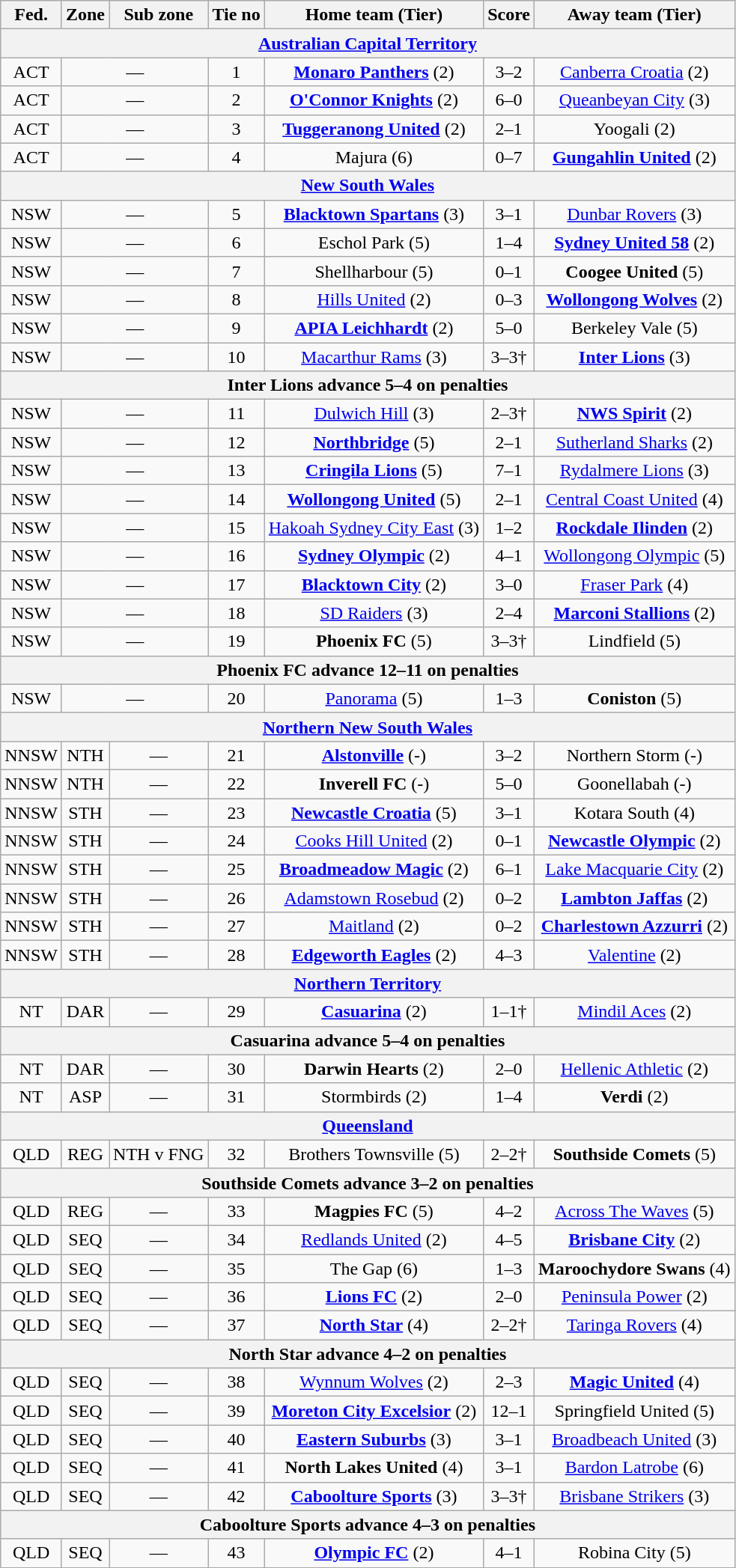<table class="wikitable" style="text-align:center">
<tr>
<th>Fed.</th>
<th>Zone</th>
<th>Sub zone</th>
<th>Tie no</th>
<th>Home team (Tier)</th>
<th>Score</th>
<th>Away team (Tier)</th>
</tr>
<tr>
<th colspan=7><a href='#'>Australian Capital Territory</a></th>
</tr>
<tr>
<td>ACT</td>
<td colspan=2>—</td>
<td>1</td>
<td><strong><a href='#'>Monaro Panthers</a></strong> (2)</td>
<td>3–2</td>
<td><a href='#'>Canberra Croatia</a> (2)</td>
</tr>
<tr>
<td>ACT</td>
<td colspan=2>—</td>
<td>2</td>
<td><strong><a href='#'>O'Connor Knights</a></strong> (2)</td>
<td>6–0</td>
<td><a href='#'>Queanbeyan City</a> (3)</td>
</tr>
<tr>
<td>ACT</td>
<td colspan=2>—</td>
<td>3</td>
<td><strong><a href='#'>Tuggeranong United</a></strong> (2)</td>
<td>2–1</td>
<td>Yoogali (2)</td>
</tr>
<tr>
<td>ACT</td>
<td colspan=2>—</td>
<td>4</td>
<td>Majura (6)</td>
<td>0–7</td>
<td><strong><a href='#'>Gungahlin United</a></strong> (2)</td>
</tr>
<tr>
<th colspan=7><a href='#'>New South Wales</a></th>
</tr>
<tr>
<td>NSW</td>
<td colspan=2>—</td>
<td>5</td>
<td><strong><a href='#'>Blacktown Spartans</a></strong> (3)</td>
<td>3–1</td>
<td><a href='#'>Dunbar Rovers</a> (3)</td>
</tr>
<tr>
<td>NSW</td>
<td colspan=2>—</td>
<td>6</td>
<td>Eschol Park (5)</td>
<td>1–4</td>
<td><strong><a href='#'>Sydney United 58</a></strong> (2)</td>
</tr>
<tr>
<td>NSW</td>
<td colspan=2>—</td>
<td>7</td>
<td>Shellharbour (5)</td>
<td>0–1</td>
<td><strong>Coogee United</strong> (5)</td>
</tr>
<tr>
<td>NSW</td>
<td colspan=2>—</td>
<td>8</td>
<td><a href='#'>Hills United</a> (2)</td>
<td>0–3</td>
<td><strong><a href='#'>Wollongong Wolves</a></strong> (2)</td>
</tr>
<tr>
<td>NSW</td>
<td colspan=2>—</td>
<td>9</td>
<td><strong><a href='#'>APIA Leichhardt</a></strong> (2)</td>
<td>5–0</td>
<td>Berkeley Vale (5)</td>
</tr>
<tr>
<td>NSW</td>
<td colspan=2>—</td>
<td>10</td>
<td><a href='#'>Macarthur Rams</a> (3)</td>
<td>3–3†</td>
<td><strong><a href='#'>Inter Lions</a></strong> (3)</td>
</tr>
<tr>
<th colspan=7>Inter Lions advance 5–4 on penalties</th>
</tr>
<tr>
<td>NSW</td>
<td colspan=2>—</td>
<td>11</td>
<td><a href='#'>Dulwich Hill</a> (3)</td>
<td>2–3†</td>
<td><strong><a href='#'>NWS Spirit</a></strong> (2)</td>
</tr>
<tr>
<td>NSW</td>
<td colspan=2>—</td>
<td>12</td>
<td><strong><a href='#'>Northbridge</a></strong> (5)</td>
<td>2–1</td>
<td><a href='#'>Sutherland Sharks</a> (2)</td>
</tr>
<tr>
<td>NSW</td>
<td colspan=2>—</td>
<td>13</td>
<td><strong><a href='#'>Cringila Lions</a></strong> (5)</td>
<td>7–1</td>
<td><a href='#'>Rydalmere Lions</a> (3)</td>
</tr>
<tr>
<td>NSW</td>
<td colspan=2>—</td>
<td>14</td>
<td><strong><a href='#'>Wollongong United</a></strong> (5)</td>
<td>2–1</td>
<td><a href='#'>Central Coast United</a> (4)</td>
</tr>
<tr>
<td>NSW</td>
<td colspan=2>—</td>
<td>15</td>
<td><a href='#'>Hakoah Sydney City East</a> (3)</td>
<td>1–2</td>
<td><strong><a href='#'>Rockdale Ilinden</a></strong> (2)</td>
</tr>
<tr>
<td>NSW</td>
<td colspan=2>—</td>
<td>16</td>
<td><strong><a href='#'>Sydney Olympic</a></strong> (2)</td>
<td>4–1</td>
<td><a href='#'>Wollongong Olympic</a> (5)</td>
</tr>
<tr>
<td>NSW</td>
<td colspan=2>—</td>
<td>17</td>
<td><strong><a href='#'>Blacktown City</a></strong> (2)</td>
<td>3–0</td>
<td><a href='#'>Fraser Park</a> (4)</td>
</tr>
<tr>
<td>NSW</td>
<td colspan=2>—</td>
<td>18</td>
<td><a href='#'>SD Raiders</a> (3)</td>
<td>2–4</td>
<td><strong><a href='#'>Marconi Stallions</a></strong> (2)</td>
</tr>
<tr>
<td>NSW</td>
<td colspan=2>—</td>
<td>19</td>
<td><strong>Phoenix FC</strong> (5)</td>
<td>3–3†</td>
<td>Lindfield (5)</td>
</tr>
<tr>
<th colspan=7><strong>Phoenix FC advance 12–11 on penalties</strong></th>
</tr>
<tr>
<td>NSW</td>
<td colspan=2>—</td>
<td>20</td>
<td><a href='#'>Panorama</a> (5)</td>
<td>1–3</td>
<td><strong>Coniston</strong> (5)</td>
</tr>
<tr>
<th colspan=7><a href='#'>Northern New South Wales</a></th>
</tr>
<tr>
<td>NNSW</td>
<td>NTH</td>
<td>—</td>
<td>21</td>
<td><strong><a href='#'>Alstonville</a></strong> (-)</td>
<td>3–2</td>
<td>Northern Storm (-)</td>
</tr>
<tr>
<td>NNSW</td>
<td>NTH</td>
<td>—</td>
<td>22</td>
<td><strong>Inverell FC</strong> (-)</td>
<td>5–0</td>
<td>Goonellabah (-)</td>
</tr>
<tr>
<td>NNSW</td>
<td>STH</td>
<td>—</td>
<td>23</td>
<td><strong><a href='#'>Newcastle Croatia</a></strong> (5)</td>
<td>3–1</td>
<td>Kotara South (4)</td>
</tr>
<tr>
<td>NNSW</td>
<td>STH</td>
<td>—</td>
<td>24</td>
<td><a href='#'>Cooks Hill United</a> (2)</td>
<td>0–1</td>
<td><strong><a href='#'>Newcastle Olympic</a></strong> (2)</td>
</tr>
<tr>
<td>NNSW</td>
<td>STH</td>
<td>—</td>
<td>25</td>
<td><strong><a href='#'>Broadmeadow Magic</a></strong> (2)</td>
<td>6–1</td>
<td><a href='#'>Lake Macquarie City</a> (2)</td>
</tr>
<tr>
<td>NNSW</td>
<td>STH</td>
<td>—</td>
<td>26</td>
<td><a href='#'>Adamstown Rosebud</a> (2)</td>
<td>0–2</td>
<td><strong><a href='#'>Lambton Jaffas</a></strong> (2)</td>
</tr>
<tr>
<td>NNSW</td>
<td>STH</td>
<td>—</td>
<td>27</td>
<td><a href='#'>Maitland</a> (2)</td>
<td>0–2</td>
<td><strong><a href='#'>Charlestown Azzurri</a></strong> (2)</td>
</tr>
<tr>
<td>NNSW</td>
<td>STH</td>
<td>—</td>
<td>28</td>
<td><strong><a href='#'>Edgeworth Eagles</a></strong> (2)</td>
<td>4–3</td>
<td><a href='#'>Valentine</a> (2)</td>
</tr>
<tr>
<th colspan=7><a href='#'>Northern Territory</a></th>
</tr>
<tr>
<td>NT</td>
<td>DAR</td>
<td>—</td>
<td>29</td>
<td><strong><a href='#'>Casuarina</a> </strong> (2)</td>
<td>1–1†</td>
<td><a href='#'>Mindil Aces</a> (2)</td>
</tr>
<tr>
<th colspan=7>Casuarina advance 5–4 on penalties</th>
</tr>
<tr>
<td>NT</td>
<td>DAR</td>
<td>—</td>
<td>30</td>
<td><strong>Darwin Hearts</strong> (2)</td>
<td>2–0</td>
<td><a href='#'>Hellenic Athletic</a> (2)</td>
</tr>
<tr>
<td>NT</td>
<td>ASP</td>
<td>—</td>
<td>31</td>
<td>Stormbirds (2)</td>
<td>1–4</td>
<td><strong>Verdi</strong> (2)</td>
</tr>
<tr>
<th colspan=7><a href='#'>Queensland</a></th>
</tr>
<tr>
<td>QLD</td>
<td>REG</td>
<td>NTH v FNG</td>
<td>32</td>
<td>Brothers Townsville (5)</td>
<td>2–2†</td>
<td><strong>Southside Comets</strong> (5)</td>
</tr>
<tr>
<th colspan=7>Southside Comets advance 3–2 on penalties</th>
</tr>
<tr>
<td>QLD</td>
<td>REG</td>
<td>—</td>
<td>33</td>
<td><strong>Magpies FC</strong> (5)</td>
<td>4–2</td>
<td><a href='#'>Across The Waves</a> (5)</td>
</tr>
<tr>
<td>QLD</td>
<td>SEQ</td>
<td>—</td>
<td>34</td>
<td><a href='#'>Redlands United</a> (2)</td>
<td>4–5</td>
<td><strong><a href='#'>Brisbane City</a></strong> (2)</td>
</tr>
<tr>
<td>QLD</td>
<td>SEQ</td>
<td>—</td>
<td>35</td>
<td>The Gap (6)</td>
<td>1–3</td>
<td><strong>Maroochydore Swans</strong> (4)</td>
</tr>
<tr>
<td>QLD</td>
<td>SEQ</td>
<td>—</td>
<td>36</td>
<td><strong><a href='#'>Lions FC</a></strong> (2)</td>
<td>2–0</td>
<td><a href='#'>Peninsula Power</a> (2)</td>
</tr>
<tr>
<td>QLD</td>
<td>SEQ</td>
<td>—</td>
<td>37</td>
<td><strong><a href='#'>North Star</a></strong> (4)</td>
<td>2–2†</td>
<td><a href='#'>Taringa Rovers</a> (4)</td>
</tr>
<tr>
<th colspan=7>North Star advance 4–2 on penalties</th>
</tr>
<tr>
<td>QLD</td>
<td>SEQ</td>
<td>—</td>
<td>38</td>
<td><a href='#'>Wynnum Wolves</a> (2)</td>
<td>2–3</td>
<td><strong><a href='#'>Magic United</a></strong> (4)</td>
</tr>
<tr>
<td>QLD</td>
<td>SEQ</td>
<td>—</td>
<td>39</td>
<td><strong><a href='#'>Moreton City Excelsior</a></strong> (2)</td>
<td>12–1</td>
<td>Springfield United (5)</td>
</tr>
<tr>
<td>QLD</td>
<td>SEQ</td>
<td>—</td>
<td>40</td>
<td><strong><a href='#'>Eastern Suburbs</a></strong> (3)</td>
<td>3–1</td>
<td><a href='#'>Broadbeach United</a> (3)</td>
</tr>
<tr>
<td>QLD</td>
<td>SEQ</td>
<td>—</td>
<td>41</td>
<td><strong>North Lakes United</strong> (4)</td>
<td>3–1</td>
<td><a href='#'>Bardon Latrobe</a> (6)</td>
</tr>
<tr>
<td>QLD</td>
<td>SEQ</td>
<td>—</td>
<td>42</td>
<td><strong><a href='#'>Caboolture Sports</a></strong> (3)</td>
<td>3–3†</td>
<td><a href='#'>Brisbane Strikers</a> (3)</td>
</tr>
<tr>
<th colspan=7>Caboolture Sports advance 4–3 on penalties</th>
</tr>
<tr>
<td>QLD</td>
<td>SEQ</td>
<td>—</td>
<td>43</td>
<td><strong><a href='#'>Olympic FC</a></strong> (2)</td>
<td>4–1</td>
<td>Robina City (5)</td>
</tr>
</table>
